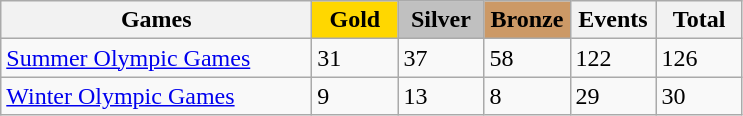<table class="wikitable">
<tr>
<th style="width: 200px;">Games</th>
<th style="background-color:gold; width: 50px;" class="unsortable">Gold</th>
<th style="background-color:silver; width: 50px;" class="unsortable">Silver</th>
<th style="background-color:#cc9966; width: 50px;" class="unsortable">Bronze</th>
<th style="width: 50px;">Events</th>
<th style="width: 50px;">Total</th>
</tr>
<tr>
<td><a href='#'>Summer Olympic Games</a></td>
<td>31</td>
<td>37</td>
<td>58</td>
<td>122</td>
<td>126</td>
</tr>
<tr>
<td><a href='#'>Winter Olympic Games</a></td>
<td>9</td>
<td>13</td>
<td>8</td>
<td>29</td>
<td>30</td>
</tr>
</table>
